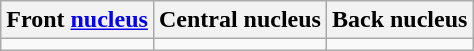<table class="wikitable">
<tr>
<th>Front <a href='#'>nucleus</a></th>
<th>Central nucleus</th>
<th>Back nucleus</th>
</tr>
<tr>
<td align="center"></td>
<td align="center"></td>
<td align="center"></td>
</tr>
</table>
